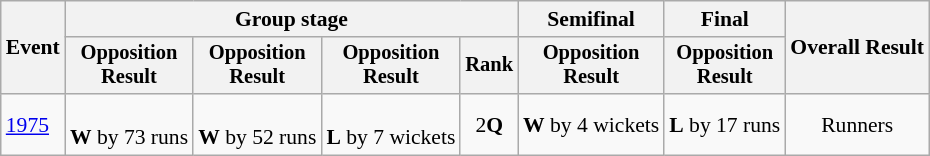<table class=wikitable style=font-size:90%;text-align:center>
<tr>
<th rowspan=2>Event</th>
<th colspan=4>Group stage</th>
<th>Semifinal</th>
<th>Final</th>
<th rowspan=2>Overall Result</th>
</tr>
<tr style=font-size:95%>
<th>Opposition<br>Result</th>
<th>Opposition<br>Result</th>
<th>Opposition<br>Result</th>
<th>Rank</th>
<th>Opposition<br>Result</th>
<th>Opposition<br>Result</th>
</tr>
<tr>
<td align=left><a href='#'>1975</a></td>
<td><br><strong>W</strong> by 73 runs</td>
<td><br><strong>W</strong> by 52 runs</td>
<td><br><strong>L</strong> by 7 wickets</td>
<td>2<strong>Q</strong></td>
<td> <strong>W</strong> by 4 wickets</td>
<td> <strong>L</strong> by 17 runs</td>
<td colspan=1>Runners</td>
</tr>
</table>
